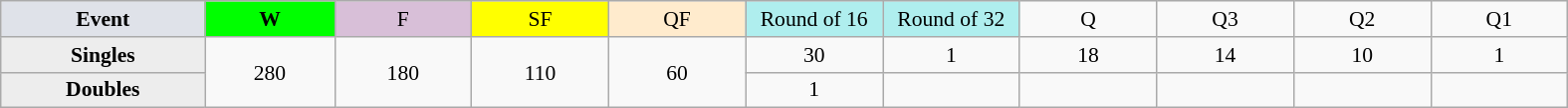<table class=wikitable style=font-size:90%;text-align:center>
<tr>
<td style="width:130px; background:#dfe2e9;"><strong>Event</strong></td>
<td style="width:80px; background:lime;"><strong>W</strong></td>
<td style="width:85px; background:thistle;">F</td>
<td style="width:85px; background:#ff0;">SF</td>
<td style="width:85px; background:#ffebcd;">QF</td>
<td style="width:85px; background:#afeeee;">Round of 16</td>
<td style="width:85px; background:#afeeee;">Round of 32</td>
<td width=85>Q</td>
<td width=85>Q3</td>
<td width=85>Q2</td>
<td width=85>Q1</td>
</tr>
<tr>
<th style="background:#ededed;">Singles</th>
<td rowspan=2>280</td>
<td rowspan=2>180</td>
<td rowspan=2>110</td>
<td rowspan=2>60</td>
<td>30</td>
<td>1</td>
<td>18</td>
<td>14</td>
<td>10</td>
<td>1</td>
</tr>
<tr>
<th style="background:#ededed;">Doubles</th>
<td>1</td>
<td></td>
<td></td>
<td></td>
<td></td>
<td></td>
</tr>
</table>
